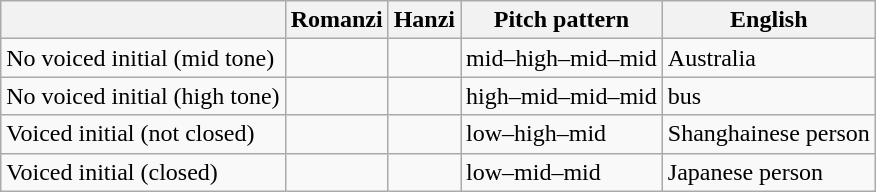<table class=wikitable>
<tr>
<th></th>
<th>Romanzi</th>
<th>Hanzi</th>
<th>Pitch pattern</th>
<th>English</th>
</tr>
<tr>
<td>No voiced initial (mid tone)</td>
<td></td>
<td></td>
<td>mid–high–mid–mid</td>
<td>Australia</td>
</tr>
<tr>
<td>No voiced initial (high tone)</td>
<td></td>
<td></td>
<td>high–mid–mid–mid</td>
<td>bus</td>
</tr>
<tr>
<td>Voiced initial (not closed)</td>
<td></td>
<td></td>
<td>low–high–mid</td>
<td>Shanghainese person</td>
</tr>
<tr>
<td>Voiced initial (closed)</td>
<td></td>
<td></td>
<td>low–mid–mid</td>
<td>Japanese person</td>
</tr>
</table>
